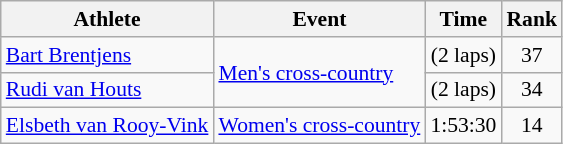<table class=wikitable style="font-size:90%">
<tr>
<th>Athlete</th>
<th>Event</th>
<th>Time</th>
<th>Rank</th>
</tr>
<tr align=center>
<td align=left><a href='#'>Bart Brentjens</a></td>
<td align=left rowspan=2><a href='#'>Men's cross-country</a></td>
<td> (2 laps)</td>
<td>37</td>
</tr>
<tr align=center>
<td align=left><a href='#'>Rudi van Houts</a></td>
<td> (2 laps)</td>
<td>34</td>
</tr>
<tr align=center>
<td align=left><a href='#'>Elsbeth van Rooy-Vink</a></td>
<td align=left><a href='#'>Women's cross-country</a></td>
<td>1:53:30</td>
<td>14</td>
</tr>
</table>
